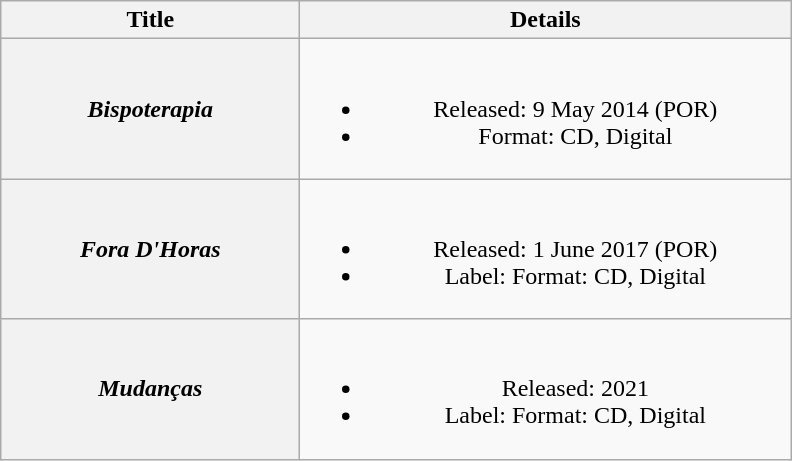<table class="wikitable plainrowheaders" style="text-align:center;">
<tr>
<th scope="col" style="width:12em;">Title</th>
<th scope="col" style="width:20em;">Details</th>
</tr>
<tr>
<th scope="row"><em>Bispoterapia</em></th>
<td><br><ul><li>Released: 9 May 2014 <span>(POR)</span></li><li>Format: CD, Digital</li></ul></td>
</tr>
<tr>
<th scope="row"><em>Fora D'Horas</em></th>
<td><br><ul><li>Released: 1 June 2017 <span>(POR)</span></li><li>Label: Format: CD, Digital</li></ul></td>
</tr>
<tr>
<th scope="row"><em>Mudanças</em></th>
<td><br><ul><li>Released: 2021</li><li>Label: Format: CD, Digital</li></ul></td>
</tr>
</table>
